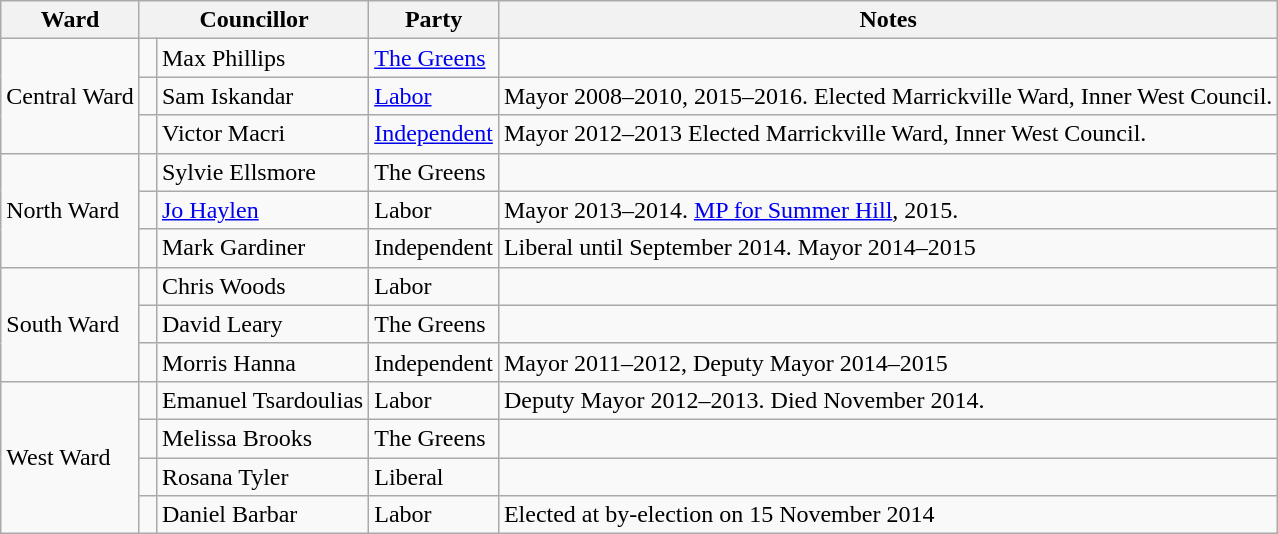<table class="wikitable">
<tr>
<th>Ward</th>
<th colspan="2">Councillor</th>
<th>Party</th>
<th>Notes</th>
</tr>
<tr>
<td rowspan="3">Central Ward</td>
<td> </td>
<td>Max Phillips</td>
<td><a href='#'>The Greens</a></td>
<td></td>
</tr>
<tr>
<td> </td>
<td>Sam Iskandar</td>
<td><a href='#'>Labor</a></td>
<td>Mayor 2008–2010, 2015–2016. Elected Marrickville Ward, Inner West Council.</td>
</tr>
<tr>
<td> </td>
<td>Victor Macri</td>
<td><a href='#'>Independent</a></td>
<td>Mayor 2012–2013 Elected Marrickville Ward, Inner West Council.</td>
</tr>
<tr>
<td rowspan="3">North Ward</td>
<td> </td>
<td>Sylvie Ellsmore</td>
<td>The Greens</td>
<td></td>
</tr>
<tr>
<td> </td>
<td><a href='#'>Jo Haylen</a></td>
<td>Labor</td>
<td>Mayor 2013–2014. <a href='#'>MP for Summer Hill</a>, 2015.</td>
</tr>
<tr>
<td> </td>
<td>Mark Gardiner</td>
<td>Independent</td>
<td>Liberal until September 2014. Mayor 2014–2015</td>
</tr>
<tr>
<td rowspan="3">South Ward</td>
<td> </td>
<td>Chris Woods</td>
<td>Labor</td>
<td></td>
</tr>
<tr>
<td> </td>
<td>David Leary</td>
<td>The Greens</td>
<td></td>
</tr>
<tr>
<td> </td>
<td>Morris Hanna</td>
<td>Independent</td>
<td>Mayor 2011–2012, Deputy Mayor 2014–2015</td>
</tr>
<tr>
<td rowspan="4">West Ward</td>
<td> </td>
<td>Emanuel Tsardoulias</td>
<td>Labor</td>
<td>Deputy Mayor 2012–2013. Died November 2014.</td>
</tr>
<tr>
<td> </td>
<td>Melissa Brooks</td>
<td>The Greens</td>
<td></td>
</tr>
<tr>
<td> </td>
<td>Rosana Tyler</td>
<td>Liberal</td>
<td></td>
</tr>
<tr>
<td> </td>
<td>Daniel Barbar</td>
<td>Labor</td>
<td>Elected at by-election on 15 November 2014</td>
</tr>
</table>
